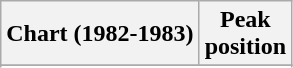<table class="wikitable sortable plainrowheaders" style="text-align:center">
<tr>
<th>Chart (1982-1983)</th>
<th>Peak<br>position</th>
</tr>
<tr>
</tr>
<tr>
</tr>
<tr>
</tr>
</table>
